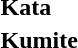<table>
<tr>
<td><strong>Kata</strong></td>
<td></td>
<td></td>
<td></td>
</tr>
<tr>
<td><strong>Kumite</strong></td>
<td></td>
<td></td>
<td> <br> </td>
</tr>
</table>
